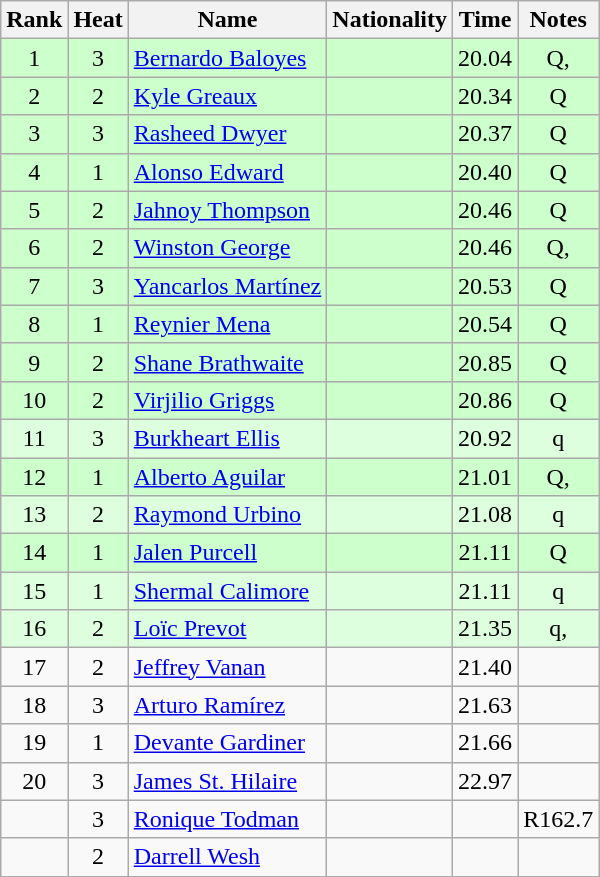<table class="wikitable sortable" style="text-align:center">
<tr>
<th>Rank</th>
<th>Heat</th>
<th>Name</th>
<th>Nationality</th>
<th>Time</th>
<th>Notes</th>
</tr>
<tr bgcolor=ccffcc>
<td>1</td>
<td>3</td>
<td align=left><a href='#'>Bernardo Baloyes</a></td>
<td align=left></td>
<td>20.04</td>
<td>Q, <strong></strong></td>
</tr>
<tr bgcolor=ccffcc>
<td>2</td>
<td>2</td>
<td align=left><a href='#'>Kyle Greaux</a></td>
<td align=left></td>
<td>20.34</td>
<td>Q</td>
</tr>
<tr bgcolor=ccffcc>
<td>3</td>
<td>3</td>
<td align=left><a href='#'>Rasheed Dwyer</a></td>
<td align=left></td>
<td>20.37</td>
<td>Q</td>
</tr>
<tr bgcolor=ccffcc>
<td>4</td>
<td>1</td>
<td align=left><a href='#'>Alonso Edward</a></td>
<td align=left></td>
<td>20.40</td>
<td>Q</td>
</tr>
<tr bgcolor=ccffcc>
<td>5</td>
<td>2</td>
<td align=left><a href='#'>Jahnoy Thompson</a></td>
<td align=left></td>
<td>20.46</td>
<td>Q</td>
</tr>
<tr bgcolor=ccffcc>
<td>6</td>
<td>2</td>
<td align=left><a href='#'>Winston George</a></td>
<td align=left></td>
<td>20.46</td>
<td>Q, <strong></strong></td>
</tr>
<tr bgcolor=ccffcc>
<td>7</td>
<td>3</td>
<td align=left><a href='#'>Yancarlos Martínez</a></td>
<td align=left></td>
<td>20.53</td>
<td>Q</td>
</tr>
<tr bgcolor=ccffcc>
<td>8</td>
<td>1</td>
<td align=left><a href='#'>Reynier Mena</a></td>
<td align=left></td>
<td>20.54</td>
<td>Q</td>
</tr>
<tr bgcolor=ccffcc>
<td>9</td>
<td>2</td>
<td align=left><a href='#'>Shane Brathwaite</a></td>
<td align=left></td>
<td>20.85</td>
<td>Q</td>
</tr>
<tr bgcolor=ccffcc>
<td>10</td>
<td>2</td>
<td align=left><a href='#'>Virjilio Griggs</a></td>
<td align=left></td>
<td>20.86</td>
<td>Q</td>
</tr>
<tr bgcolor=ddffdd>
<td>11</td>
<td>3</td>
<td align=left><a href='#'>Burkheart Ellis</a></td>
<td align=left></td>
<td>20.92</td>
<td>q</td>
</tr>
<tr bgcolor=ccffcc>
<td>12</td>
<td>1</td>
<td align=left><a href='#'>Alberto Aguilar</a></td>
<td align=left></td>
<td>21.01</td>
<td>Q, <strong></strong></td>
</tr>
<tr bgcolor=ddffdd>
<td>13</td>
<td>2</td>
<td align=left><a href='#'>Raymond Urbino</a></td>
<td align=left></td>
<td>21.08</td>
<td>q</td>
</tr>
<tr bgcolor=ccffcc>
<td>14</td>
<td>1</td>
<td align=left><a href='#'>Jalen Purcell</a></td>
<td align=left></td>
<td>21.11</td>
<td>Q</td>
</tr>
<tr bgcolor=ddffdd>
<td>15</td>
<td>1</td>
<td align=left><a href='#'>Shermal Calimore</a></td>
<td align=left></td>
<td>21.11</td>
<td>q</td>
</tr>
<tr bgcolor=ddffdd>
<td>16</td>
<td>2</td>
<td align=left><a href='#'>Loïc Prevot</a></td>
<td align=left></td>
<td>21.35</td>
<td>q, <strong></strong></td>
</tr>
<tr>
<td>17</td>
<td>2</td>
<td align=left><a href='#'>Jeffrey Vanan</a></td>
<td align=left></td>
<td>21.40</td>
<td></td>
</tr>
<tr>
<td>18</td>
<td>3</td>
<td align=left><a href='#'>Arturo Ramírez</a></td>
<td align=left></td>
<td>21.63</td>
<td></td>
</tr>
<tr>
<td>19</td>
<td>1</td>
<td align=left><a href='#'>Devante Gardiner</a></td>
<td align=left></td>
<td>21.66</td>
<td></td>
</tr>
<tr>
<td>20</td>
<td>3</td>
<td align=left><a href='#'>James St. Hilaire</a></td>
<td align=left></td>
<td>22.97</td>
<td></td>
</tr>
<tr>
<td></td>
<td>3</td>
<td align=left><a href='#'>Ronique Todman</a></td>
<td align=left></td>
<td></td>
<td>R162.7</td>
</tr>
<tr>
<td></td>
<td>2</td>
<td align=left><a href='#'>Darrell Wesh</a></td>
<td align=left></td>
<td></td>
<td></td>
</tr>
</table>
